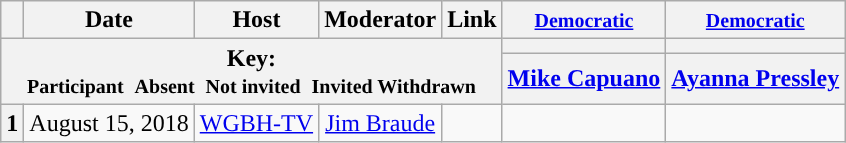<table class="wikitable" style="text-align:center;">
<tr>
<th scope="col"></th>
<th scope="col">Date</th>
<th scope="col">Host</th>
<th scope="col">Moderator</th>
<th scope="col">Link</th>
<th scope="col"><small><a href='#'>Democratic</a></small></th>
<th scope="col"><small><a href='#'>Democratic</a></small></th>
</tr>
<tr>
<th colspan="5" rowspan="2">Key:<br> <small>Participant </small>  <small>Absent </small>  <small>Not invited </small>  <small>Invited  Withdrawn</small></th>
<th scope="col" style="background:"></th>
<th scope="col" style="background:"></th>
</tr>
<tr>
<th scope="col"><a href='#'>Mike Capuano</a></th>
<th scope="col"><a href='#'>Ayanna Pressley</a></th>
</tr>
<tr>
<th>1</th>
<td style="white-space:nowrap;">August 15, 2018</td>
<td style="white-space:nowrap;"><a href='#'>WGBH-TV</a></td>
<td style="white-space:nowrap;"><a href='#'>Jim Braude</a></td>
<td style="white-space:nowrap;"></td>
<td></td>
<td></td>
</tr>
</table>
